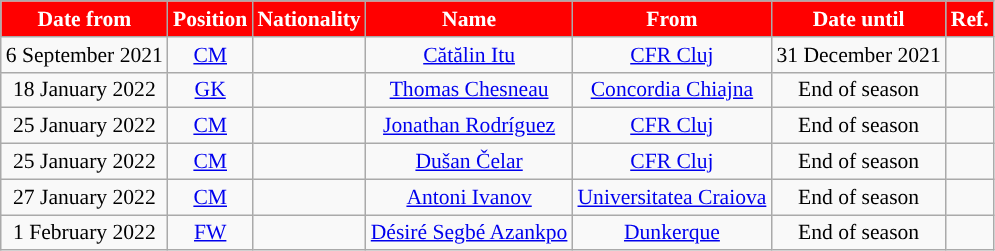<table class="wikitable"  style="text-align:center; font-size:90%; ">
<tr>
<th style="background:red;color:white;">Date from</th>
<th style="background:red;color:white;">Position</th>
<th style="background:red;color:white;">Nationality</th>
<th style="background:red;color:white;">Name</th>
<th style="background:red;color:white;">From</th>
<th style="background:red;color:white;">Date until</th>
<th style="background:red;color:white;">Ref.</th>
</tr>
<tr>
<td>6 September 2021</td>
<td><a href='#'>CM</a></td>
<td></td>
<td><a href='#'>Cătălin Itu</a></td>
<td><a href='#'>CFR Cluj</a></td>
<td>31 December 2021</td>
<td></td>
</tr>
<tr>
<td>18 January 2022</td>
<td><a href='#'>GK</a></td>
<td></td>
<td><a href='#'>Thomas Chesneau</a></td>
<td><a href='#'>Concordia Chiajna</a></td>
<td>End of season</td>
<td></td>
</tr>
<tr>
<td>25 January 2022</td>
<td><a href='#'>CM</a></td>
<td></td>
<td><a href='#'>Jonathan Rodríguez</a></td>
<td><a href='#'>CFR Cluj</a></td>
<td>End of season</td>
<td></td>
</tr>
<tr>
<td>25 January 2022</td>
<td><a href='#'>CM</a></td>
<td></td>
<td><a href='#'>Dušan Čelar</a></td>
<td><a href='#'>CFR Cluj</a></td>
<td>End of season</td>
<td></td>
</tr>
<tr>
<td>27 January 2022</td>
<td><a href='#'>CM</a></td>
<td></td>
<td><a href='#'>Antoni Ivanov</a></td>
<td><a href='#'>Universitatea Craiova</a></td>
<td>End of season</td>
<td></td>
</tr>
<tr>
<td>1 February 2022</td>
<td><a href='#'>FW</a></td>
<td></td>
<td><a href='#'>Désiré Segbé Azankpo</a></td>
<td> <a href='#'>Dunkerque</a></td>
<td>End of season</td>
<td></td>
</tr>
</table>
